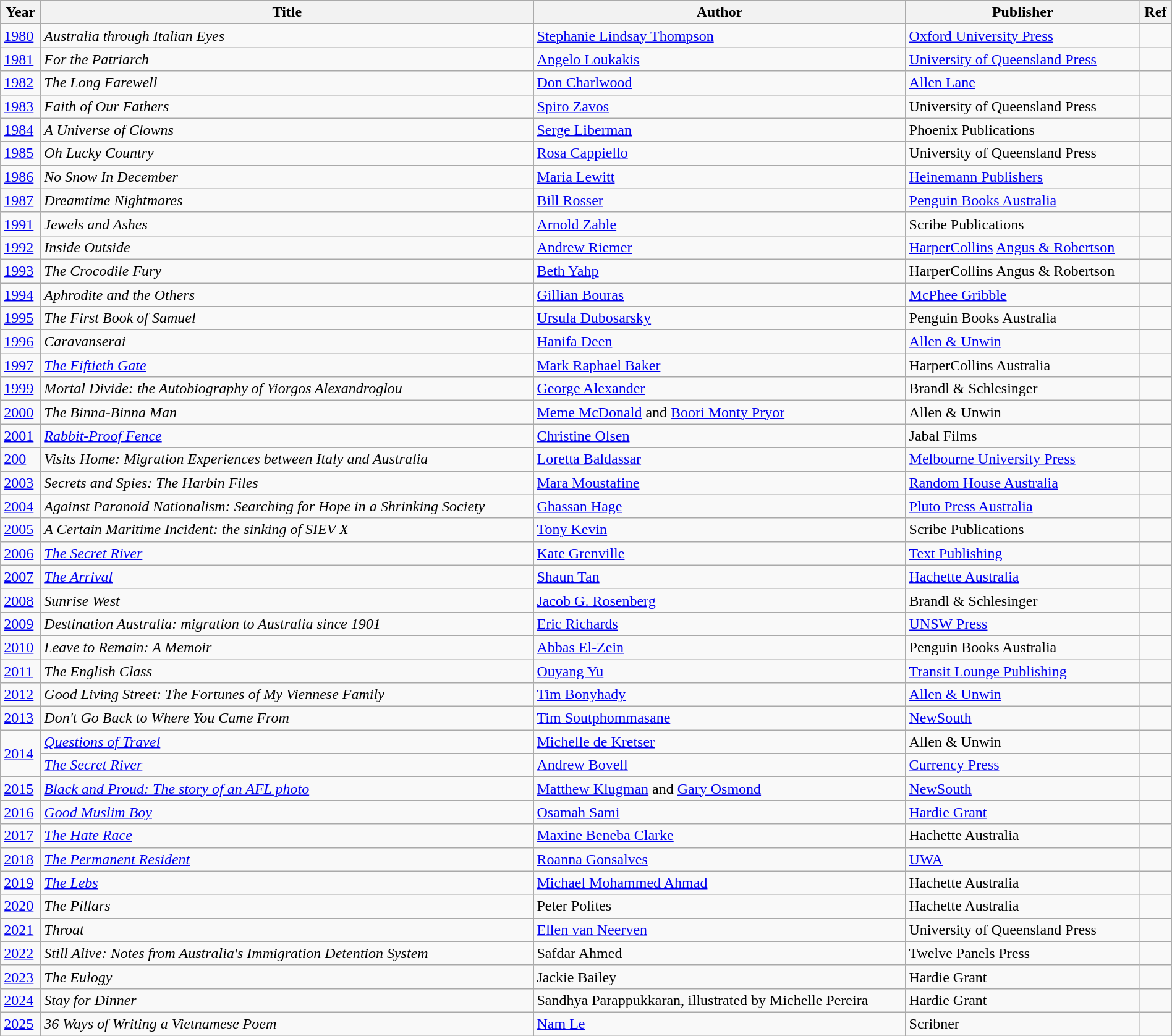<table class="wikitable" width="100%">
<tr>
<th>Year</th>
<th>Title</th>
<th>Author</th>
<th>Publisher</th>
<th>Ref</th>
</tr>
<tr>
<td><a href='#'>1980</a></td>
<td><em>Australia through Italian Eyes</em></td>
<td><a href='#'>Stephanie Lindsay Thompson</a></td>
<td><a href='#'>Oxford University Press</a></td>
<td></td>
</tr>
<tr>
<td><a href='#'>1981</a></td>
<td><em>For the Patriarch</em></td>
<td><a href='#'>Angelo Loukakis</a></td>
<td><a href='#'>University of Queensland Press</a></td>
<td></td>
</tr>
<tr>
<td><a href='#'>1982</a></td>
<td><em>The Long Farewell</em></td>
<td><a href='#'>Don Charlwood</a></td>
<td><a href='#'>Allen Lane</a></td>
<td></td>
</tr>
<tr>
<td><a href='#'>1983</a></td>
<td><em>Faith of Our Fathers</em></td>
<td><a href='#'>Spiro Zavos</a></td>
<td>University of Queensland Press</td>
<td></td>
</tr>
<tr>
<td><a href='#'>1984</a></td>
<td><em>A Universe of Clowns</em></td>
<td><a href='#'>Serge Liberman</a></td>
<td>Phoenix Publications</td>
<td></td>
</tr>
<tr>
<td><a href='#'>1985</a></td>
<td><em>Oh Lucky Country</em></td>
<td><a href='#'>Rosa Cappiello</a></td>
<td>University of Queensland Press</td>
<td></td>
</tr>
<tr>
<td><a href='#'>1986</a></td>
<td><em>No Snow In December</em></td>
<td><a href='#'>Maria Lewitt</a></td>
<td><a href='#'>Heinemann Publishers</a></td>
<td></td>
</tr>
<tr>
<td><a href='#'>1987</a></td>
<td><em>Dreamtime Nightmares</em></td>
<td><a href='#'>Bill Rosser</a></td>
<td><a href='#'>Penguin Books Australia</a></td>
<td></td>
</tr>
<tr>
<td><a href='#'>1991</a></td>
<td><em>Jewels and Ashes</em></td>
<td><a href='#'>Arnold Zable</a></td>
<td>Scribe Publications</td>
<td></td>
</tr>
<tr>
<td><a href='#'>1992</a></td>
<td><em>Inside Outside</em></td>
<td><a href='#'>Andrew Riemer</a></td>
<td><a href='#'>HarperCollins</a> <a href='#'>Angus & Robertson</a></td>
<td></td>
</tr>
<tr>
<td><a href='#'>1993</a></td>
<td><em>The Crocodile Fury</em></td>
<td><a href='#'>Beth Yahp</a></td>
<td>HarperCollins Angus & Robertson</td>
<td></td>
</tr>
<tr>
<td><a href='#'>1994</a></td>
<td><em>Aphrodite and the Others</em></td>
<td><a href='#'>Gillian Bouras</a></td>
<td><a href='#'>McPhee Gribble</a></td>
<td></td>
</tr>
<tr>
<td><a href='#'>1995</a></td>
<td><em>The First Book of Samuel</em></td>
<td><a href='#'>Ursula Dubosarsky</a></td>
<td>Penguin Books Australia</td>
<td></td>
</tr>
<tr>
<td><a href='#'>1996</a></td>
<td><em>Caravanserai</em></td>
<td><a href='#'>Hanifa Deen</a></td>
<td><a href='#'>Allen & Unwin</a></td>
<td></td>
</tr>
<tr>
<td><a href='#'>1997</a></td>
<td><em><a href='#'>The Fiftieth Gate</a></em></td>
<td><a href='#'>Mark Raphael Baker</a></td>
<td>HarperCollins Australia</td>
</tr>
<tr>
<td><a href='#'>1999</a></td>
<td><em>Mortal Divide: the Autobiography of Yiorgos Alexandroglou</em></td>
<td><a href='#'>George Alexander</a></td>
<td>Brandl & Schlesinger</td>
<td></td>
</tr>
<tr>
<td><a href='#'>2000</a></td>
<td><em>The Binna-Binna Man</em></td>
<td><a href='#'>Meme McDonald</a> and <a href='#'>Boori Monty Pryor</a></td>
<td>Allen & Unwin</td>
<td></td>
</tr>
<tr>
<td><a href='#'>2001</a></td>
<td><em><a href='#'>Rabbit-Proof Fence</a></em></td>
<td><a href='#'>Christine Olsen</a></td>
<td>Jabal Films</td>
<td></td>
</tr>
<tr>
<td><a href='#'>200</a></td>
<td><em>Visits Home: Migration Experiences between Italy and Australia</em></td>
<td><a href='#'>Loretta Baldassar</a></td>
<td><a href='#'>Melbourne University Press</a></td>
<td></td>
</tr>
<tr>
<td><a href='#'>2003</a></td>
<td><em>Secrets and Spies: The Harbin Files</em></td>
<td><a href='#'>Mara Moustafine</a></td>
<td><a href='#'>Random House Australia</a></td>
<td></td>
</tr>
<tr>
<td><a href='#'>2004</a></td>
<td><em>Against Paranoid Nationalism: Searching for Hope in a Shrinking Society</em></td>
<td><a href='#'>Ghassan Hage</a></td>
<td><a href='#'>Pluto Press Australia</a></td>
<td></td>
</tr>
<tr>
<td><a href='#'>2005</a></td>
<td><em>A Certain Maritime Incident: the sinking of SIEV X</em></td>
<td><a href='#'>Tony Kevin</a></td>
<td>Scribe Publications</td>
<td></td>
</tr>
<tr>
<td><a href='#'>2006</a></td>
<td><em><a href='#'>The Secret River</a></em></td>
<td><a href='#'>Kate Grenville</a></td>
<td><a href='#'>Text Publishing</a></td>
<td></td>
</tr>
<tr>
<td><a href='#'>2007</a></td>
<td><em><a href='#'>The Arrival</a></em></td>
<td><a href='#'>Shaun Tan</a></td>
<td><a href='#'>Hachette Australia</a></td>
<td></td>
</tr>
<tr>
<td><a href='#'>2008</a></td>
<td><em>Sunrise West</em></td>
<td><a href='#'>Jacob G. Rosenberg</a></td>
<td>Brandl & Schlesinger</td>
<td></td>
</tr>
<tr>
<td><a href='#'>2009</a></td>
<td><em>Destination Australia: migration to Australia since 1901</em></td>
<td><a href='#'>Eric Richards</a></td>
<td><a href='#'>UNSW Press</a></td>
<td></td>
</tr>
<tr>
<td><a href='#'>2010</a></td>
<td><em>Leave to Remain: A Memoir</em></td>
<td><a href='#'>Abbas El-Zein</a></td>
<td>Penguin Books Australia</td>
<td></td>
</tr>
<tr>
<td><a href='#'>2011</a></td>
<td><em>The English Class</em></td>
<td><a href='#'>Ouyang Yu</a></td>
<td><a href='#'>Transit Lounge Publishing</a></td>
<td></td>
</tr>
<tr>
<td><a href='#'>2012</a></td>
<td><em>Good Living Street: The Fortunes of My Viennese Family</em></td>
<td><a href='#'>Tim Bonyhady</a></td>
<td><a href='#'>Allen & Unwin</a></td>
<td></td>
</tr>
<tr>
<td><a href='#'>2013</a></td>
<td><em>Don't Go Back to Where You Came From</em></td>
<td><a href='#'>Tim Soutphommasane</a></td>
<td><a href='#'>NewSouth</a></td>
<td></td>
</tr>
<tr>
<td rowspan=2><a href='#'>2014</a></td>
<td><em><a href='#'>Questions of Travel</a></em></td>
<td><a href='#'>Michelle de Kretser</a></td>
<td>Allen & Unwin</td>
<td></td>
</tr>
<tr>
<td><em><a href='#'>The Secret River</a></em></td>
<td><a href='#'>Andrew Bovell</a></td>
<td><a href='#'>Currency Press</a></td>
<td></td>
</tr>
<tr>
<td><a href='#'>2015</a></td>
<td><em><a href='#'>Black and Proud: The story of an AFL photo</a></em></td>
<td><a href='#'>Matthew Klugman</a> and <a href='#'>Gary Osmond</a></td>
<td><a href='#'>NewSouth</a></td>
<td></td>
</tr>
<tr>
<td><a href='#'>2016</a></td>
<td><em><a href='#'>Good Muslim Boy</a></em></td>
<td><a href='#'>Osamah Sami</a></td>
<td><a href='#'>Hardie Grant</a></td>
<td></td>
</tr>
<tr>
<td><a href='#'>2017</a></td>
<td><em><a href='#'>The Hate Race</a></em></td>
<td><a href='#'>Maxine Beneba Clarke</a></td>
<td>Hachette Australia</td>
<td></td>
</tr>
<tr>
<td><a href='#'>2018</a></td>
<td><em><a href='#'>The Permanent Resident</a></em></td>
<td><a href='#'>Roanna Gonsalves</a></td>
<td><a href='#'>UWA</a></td>
<td></td>
</tr>
<tr>
<td><a href='#'>2019</a></td>
<td><em><a href='#'>The Lebs</a></em></td>
<td><a href='#'>Michael Mohammed Ahmad</a></td>
<td>Hachette Australia</td>
<td></td>
</tr>
<tr>
<td><a href='#'>2020</a></td>
<td><em>The Pillars</em></td>
<td>Peter Polites</td>
<td>Hachette Australia</td>
<td></td>
</tr>
<tr>
<td><a href='#'>2021</a></td>
<td><em>Throat</em></td>
<td><a href='#'>Ellen van Neerven</a></td>
<td>University of Queensland Press</td>
<td></td>
</tr>
<tr>
<td><a href='#'>2022</a></td>
<td><em>Still Alive: Notes from Australia's Immigration Detention System</em></td>
<td>Safdar Ahmed</td>
<td>Twelve Panels Press</td>
<td></td>
</tr>
<tr>
<td><a href='#'>2023</a></td>
<td><em>The Eulogy</em></td>
<td>Jackie Bailey</td>
<td>Hardie Grant</td>
<td></td>
</tr>
<tr>
<td><a href='#'>2024</a></td>
<td><em>Stay for Dinner</em></td>
<td>Sandhya Parappukkaran, illustrated by Michelle Pereira</td>
<td>Hardie Grant</td>
<td></td>
</tr>
<tr>
<td><a href='#'>2025</a></td>
<td><em>36 Ways of Writing a Vietnamese Poem</em></td>
<td><a href='#'>Nam Le</a></td>
<td>Scribner</td>
<td></td>
</tr>
</table>
